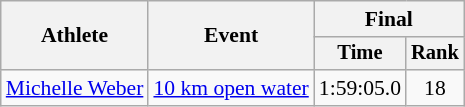<table class=wikitable style="font-size:90%">
<tr>
<th rowspan="2">Athlete</th>
<th rowspan="2">Event</th>
<th colspan="2">Final</th>
</tr>
<tr style="font-size:95%">
<th>Time</th>
<th>Rank</th>
</tr>
<tr align=center>
<td align=left><a href='#'>Michelle Weber</a></td>
<td align=left><a href='#'>10 km open water</a></td>
<td>1:59:05.0</td>
<td>18</td>
</tr>
</table>
